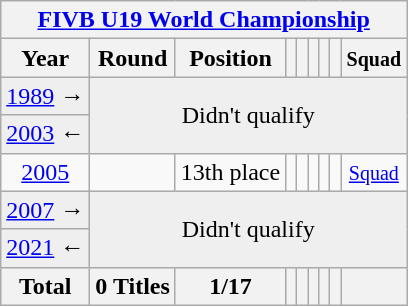<table class="wikitable" style="text-align: center;">
<tr>
<th colspan=9><a href='#'>FIVB U19 World Championship</a></th>
</tr>
<tr>
<th>Year</th>
<th>Round</th>
<th>Position</th>
<th></th>
<th></th>
<th></th>
<th></th>
<th></th>
<th><small>Squad</small></th>
</tr>
<tr bgcolor="efefef">
<td> <a href='#'>1989</a> →</td>
<td colspan="8" rowspan=2>Didn't qualify</td>
</tr>
<tr bgcolor="efefef">
<td> <a href='#'>2003</a> ←</td>
</tr>
<tr>
<td> <a href='#'>2005</a></td>
<td></td>
<td>13th place</td>
<td></td>
<td></td>
<td></td>
<td></td>
<td></td>
<td><small><a href='#'>Squad</a></small></td>
</tr>
<tr bgcolor="efefef">
<td> <a href='#'>2007</a> →</td>
<td colspan="8" rowspan=2>Didn't qualify</td>
</tr>
<tr bgcolor="efefef">
<td> <a href='#'>2021</a> ←</td>
</tr>
<tr>
<th>Total</th>
<th>0 Titles</th>
<th>1/17</th>
<th></th>
<th></th>
<th></th>
<th></th>
<th></th>
<th></th>
</tr>
</table>
